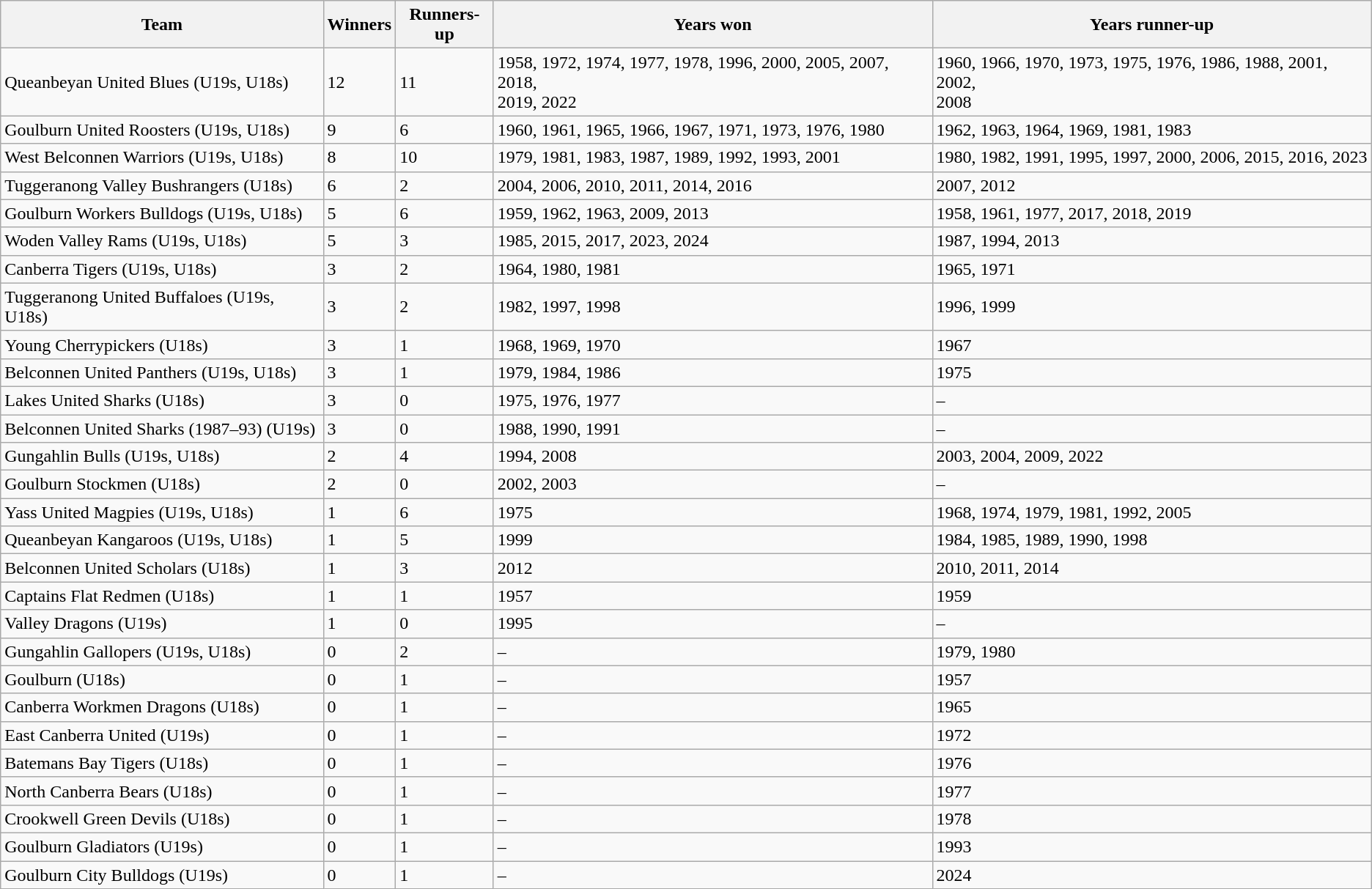<table class="wikitable sortable">
<tr>
<th>Team</th>
<th>Winners</th>
<th>Runners-up</th>
<th>Years won</th>
<th>Years runner-up</th>
</tr>
<tr>
<td> Queanbeyan United Blues (U19s, U18s)</td>
<td>12</td>
<td>11</td>
<td>1958, 1972, 1974, 1977, 1978, 1996, 2000, 2005, 2007, 2018,<br>2019, 2022</td>
<td>1960, 1966, 1970, 1973, 1975, 1976, 1986, 1988, 2001, 2002,<br>2008</td>
</tr>
<tr>
<td> Goulburn United Roosters (U19s, U18s)</td>
<td>9</td>
<td>6</td>
<td>1960, 1961, 1965, 1966, 1967, 1971, 1973, 1976, 1980</td>
<td>1962, 1963, 1964, 1969, 1981, 1983</td>
</tr>
<tr>
<td> West Belconnen Warriors (U19s, U18s)</td>
<td>8</td>
<td>10</td>
<td>1979, 1981, 1983, 1987, 1989, 1992, 1993, 2001</td>
<td>1980, 1982, 1991, 1995, 1997, 2000, 2006, 2015, 2016, 2023</td>
</tr>
<tr>
<td> Tuggeranong Valley Bushrangers (U18s)</td>
<td>6</td>
<td>2</td>
<td>2004, 2006, 2010, 2011, 2014, 2016</td>
<td>2007, 2012</td>
</tr>
<tr>
<td> Goulburn Workers Bulldogs (U19s, U18s)</td>
<td>5</td>
<td>6</td>
<td>1959, 1962, 1963, 2009, 2013</td>
<td>1958, 1961, 1977, 2017, 2018, 2019</td>
</tr>
<tr>
<td> Woden Valley Rams (U19s, U18s)</td>
<td>5</td>
<td>3</td>
<td>1985, 2015, 2017, 2023, 2024</td>
<td>1987, 1994, 2013</td>
</tr>
<tr>
<td> Canberra Tigers (U19s, U18s)</td>
<td>3</td>
<td>2</td>
<td>1964, 1980, 1981</td>
<td>1965, 1971</td>
</tr>
<tr>
<td> Tuggeranong United Buffaloes (U19s, U18s)</td>
<td>3</td>
<td>2</td>
<td>1982, 1997, 1998</td>
<td>1996, 1999</td>
</tr>
<tr>
<td> Young Cherrypickers (U18s)</td>
<td>3</td>
<td>1</td>
<td>1968, 1969, 1970</td>
<td>1967</td>
</tr>
<tr>
<td> Belconnen United Panthers (U19s, U18s)</td>
<td>3</td>
<td>1</td>
<td>1979, 1984, 1986</td>
<td>1975</td>
</tr>
<tr>
<td> Lakes United Sharks (U18s)</td>
<td>3</td>
<td>0</td>
<td>1975, 1976, 1977</td>
<td>–</td>
</tr>
<tr>
<td> Belconnen United Sharks (1987–93) (U19s)</td>
<td>3</td>
<td>0</td>
<td>1988, 1990, 1991</td>
<td>–</td>
</tr>
<tr>
<td> Gungahlin Bulls (U19s, U18s)</td>
<td>2</td>
<td>4</td>
<td>1994, 2008</td>
<td>2003, 2004, 2009, 2022</td>
</tr>
<tr>
<td> Goulburn Stockmen (U18s)</td>
<td>2</td>
<td>0</td>
<td>2002, 2003</td>
<td>–</td>
</tr>
<tr>
<td> Yass United Magpies (U19s, U18s)</td>
<td>1</td>
<td>6</td>
<td>1975</td>
<td>1968, 1974, 1979, 1981, 1992, 2005</td>
</tr>
<tr>
<td> Queanbeyan Kangaroos (U19s, U18s)</td>
<td>1</td>
<td>5</td>
<td>1999</td>
<td>1984, 1985, 1989, 1990, 1998</td>
</tr>
<tr>
<td> Belconnen United Scholars (U18s)</td>
<td>1</td>
<td>3</td>
<td>2012</td>
<td>2010, 2011, 2014</td>
</tr>
<tr>
<td> Captains Flat Redmen (U18s)</td>
<td>1</td>
<td>1</td>
<td>1957</td>
<td>1959</td>
</tr>
<tr>
<td> Valley Dragons (U19s)</td>
<td>1</td>
<td>0</td>
<td>1995</td>
<td>–</td>
</tr>
<tr>
<td> Gungahlin Gallopers (U19s, U18s)</td>
<td>0</td>
<td>2</td>
<td>–</td>
<td>1979, 1980</td>
</tr>
<tr>
<td> Goulburn (U18s)</td>
<td>0</td>
<td>1</td>
<td>–</td>
<td>1957</td>
</tr>
<tr>
<td> Canberra Workmen Dragons (U18s)</td>
<td>0</td>
<td>1</td>
<td>–</td>
<td>1965</td>
</tr>
<tr>
<td> East Canberra United (U19s)</td>
<td>0</td>
<td>1</td>
<td>–</td>
<td>1972</td>
</tr>
<tr>
<td> Batemans Bay Tigers (U18s)</td>
<td>0</td>
<td>1</td>
<td>–</td>
<td>1976</td>
</tr>
<tr>
<td> North Canberra Bears (U18s)</td>
<td>0</td>
<td>1</td>
<td>–</td>
<td>1977</td>
</tr>
<tr>
<td> Crookwell Green Devils (U18s)</td>
<td>0</td>
<td>1</td>
<td>–</td>
<td>1978</td>
</tr>
<tr>
<td> Goulburn Gladiators (U19s)</td>
<td>0</td>
<td>1</td>
<td>–</td>
<td>1993</td>
</tr>
<tr>
<td> Goulburn City Bulldogs (U19s)</td>
<td>0</td>
<td>1</td>
<td>–</td>
<td>2024</td>
</tr>
</table>
